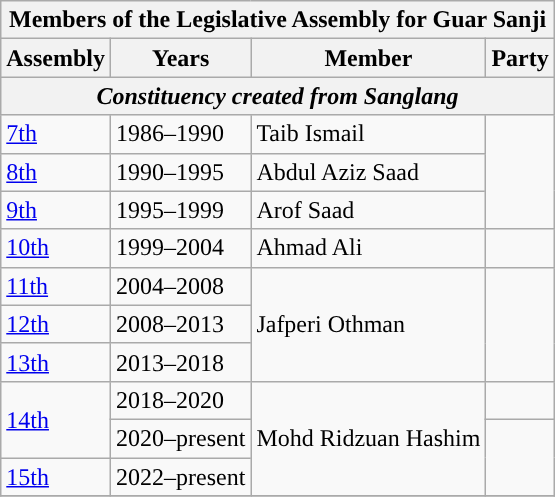<table class=wikitable>
<tr>
<th colspan=4>Members of the Legislative Assembly for Guar Sanji</th>
</tr>
<tr>
<th>Assembly</th>
<th>Years</th>
<th>Member</th>
<th>Party</th>
</tr>
<tr>
<th colspan=4 align=center><em>Constituency created from Sanglang</em></th>
</tr>
<tr>
<td><a href='#'>7th</a></td>
<td>1986–1990</td>
<td>Taib Ismail</td>
<td rowspan=3></td>
</tr>
<tr>
<td><a href='#'>8th</a></td>
<td>1990–1995</td>
<td>Abdul Aziz Saad</td>
</tr>
<tr>
<td><a href='#'>9th</a></td>
<td>1995–1999</td>
<td>Arof Saad</td>
</tr>
<tr>
<td><a href='#'>10th</a></td>
<td>1999–2004</td>
<td>Ahmad Ali</td>
<td></td>
</tr>
<tr>
<td><a href='#'>11th</a></td>
<td>2004–2008</td>
<td rowspan=3>Jafperi Othman</td>
<td rowspan=3></td>
</tr>
<tr>
<td><a href='#'>12th</a></td>
<td>2008–2013</td>
</tr>
<tr>
<td><a href='#'>13th</a></td>
<td>2013–2018</td>
</tr>
<tr>
<td rowspan="2"><a href='#'>14th</a></td>
<td>2018–2020</td>
<td rowspan="3">Mohd Ridzuan Hashim</td>
<td></td>
</tr>
<tr>
<td>2020–present</td>
<td rowspan=2></td>
</tr>
<tr>
<td><a href='#'>15th</a></td>
<td>2022–present</td>
</tr>
<tr>
</tr>
</table>
